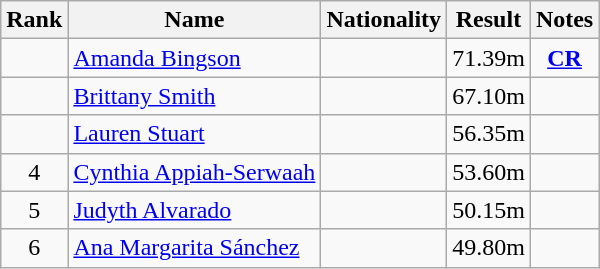<table class="wikitable sortable" style="text-align:center">
<tr>
<th>Rank</th>
<th>Name</th>
<th>Nationality</th>
<th>Result</th>
<th>Notes</th>
</tr>
<tr>
<td></td>
<td align=left><a href='#'>Amanda Bingson</a></td>
<td align=left></td>
<td>71.39m</td>
<td><a href='#'><strong>CR</strong></a></td>
</tr>
<tr>
<td></td>
<td align=left><a href='#'>Brittany Smith</a></td>
<td align=left></td>
<td>67.10m</td>
<td></td>
</tr>
<tr>
<td></td>
<td align=left><a href='#'>Lauren Stuart</a></td>
<td align=left></td>
<td>56.35m</td>
<td></td>
</tr>
<tr>
<td>4</td>
<td align=left><a href='#'>Cynthia Appiah-Serwaah</a></td>
<td align=left></td>
<td>53.60m</td>
<td></td>
</tr>
<tr>
<td>5</td>
<td align=left><a href='#'>Judyth Alvarado</a></td>
<td align=left></td>
<td>50.15m</td>
<td></td>
</tr>
<tr>
<td>6</td>
<td align=left><a href='#'>Ana Margarita Sánchez</a></td>
<td align=left></td>
<td>49.80m</td>
<td></td>
</tr>
</table>
